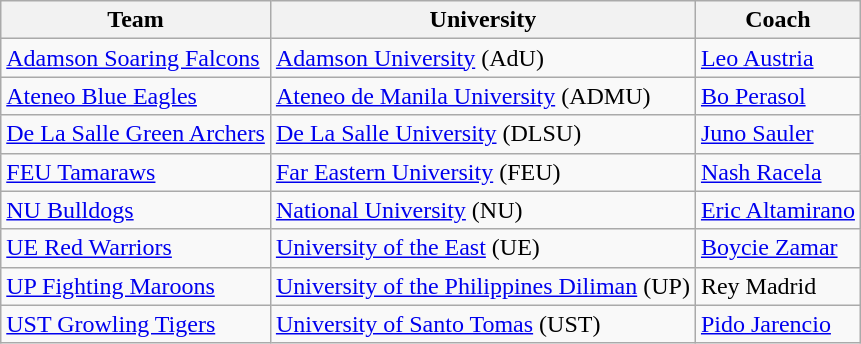<table class="wikitable">
<tr>
<th>Team</th>
<th>University</th>
<th>Coach</th>
</tr>
<tr>
<td><a href='#'>Adamson Soaring Falcons</a></td>
<td><a href='#'>Adamson University</a> (AdU)</td>
<td><a href='#'>Leo Austria</a></td>
</tr>
<tr>
<td><a href='#'>Ateneo Blue Eagles</a></td>
<td><a href='#'>Ateneo de Manila University</a> (ADMU)</td>
<td><a href='#'>Bo Perasol</a></td>
</tr>
<tr>
<td><a href='#'>De La Salle Green Archers</a></td>
<td><a href='#'>De La Salle University</a> (DLSU)</td>
<td><a href='#'>Juno Sauler</a></td>
</tr>
<tr>
<td><a href='#'>FEU Tamaraws</a></td>
<td><a href='#'>Far Eastern University</a> (FEU)</td>
<td><a href='#'>Nash Racela</a></td>
</tr>
<tr>
<td><a href='#'>NU Bulldogs</a></td>
<td><a href='#'>National University</a> (NU)</td>
<td><a href='#'>Eric Altamirano</a></td>
</tr>
<tr>
<td><a href='#'>UE Red Warriors</a></td>
<td><a href='#'>University of the East</a> (UE)</td>
<td><a href='#'>Boycie Zamar</a></td>
</tr>
<tr>
<td><a href='#'>UP Fighting Maroons</a></td>
<td><a href='#'>University of the Philippines Diliman</a> (UP)</td>
<td>Rey Madrid</td>
</tr>
<tr>
<td><a href='#'>UST Growling Tigers</a></td>
<td><a href='#'>University of Santo Tomas</a> (UST)</td>
<td><a href='#'>Pido Jarencio</a></td>
</tr>
</table>
